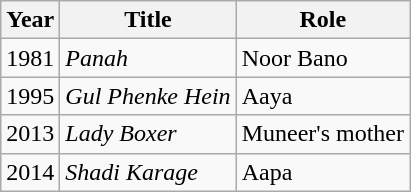<table class="wikitable sortable plainrowheaders">
<tr style="text-align:center;">
<th scope="col">Year</th>
<th scope="col">Title</th>
<th scope="col">Role</th>
</tr>
<tr>
<td>1981</td>
<td><em>Panah</em></td>
<td>Noor Bano</td>
</tr>
<tr>
<td>1995</td>
<td><em>Gul Phenke Hein</em></td>
<td>Aaya</td>
</tr>
<tr>
<td>2013</td>
<td><em>Lady Boxer</em></td>
<td>Muneer's mother</td>
</tr>
<tr>
<td>2014</td>
<td><em>Shadi Karage</em></td>
<td>Aapa</td>
</tr>
</table>
